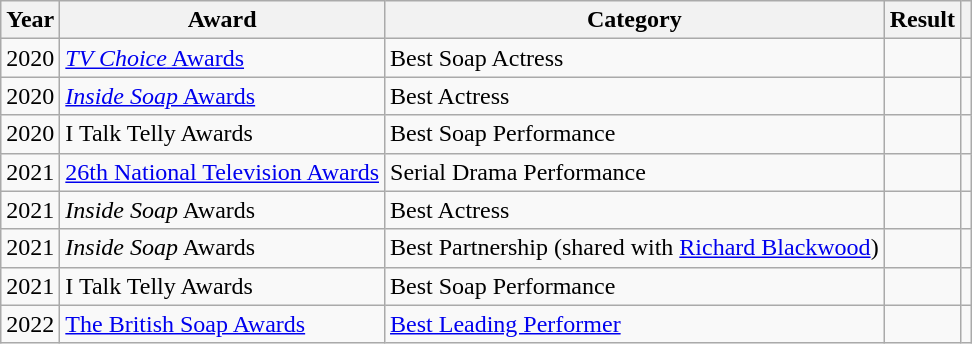<table class="wikitable sortable">
<tr>
<th>Year</th>
<th>Award</th>
<th>Category</th>
<th>Result</th>
<th scope=col class=unsortable></th>
</tr>
<tr>
<td>2020</td>
<td><a href='#'><em>TV Choice</em> Awards</a></td>
<td>Best Soap Actress</td>
<td></td>
<td align="center"></td>
</tr>
<tr>
<td>2020</td>
<td><a href='#'><em>Inside Soap</em> Awards</a></td>
<td>Best Actress</td>
<td></td>
<td align="center"></td>
</tr>
<tr>
<td>2020</td>
<td>I Talk Telly Awards</td>
<td>Best Soap Performance</td>
<td></td>
<td align="center"></td>
</tr>
<tr>
<td>2021</td>
<td><a href='#'>26th National Television Awards</a></td>
<td>Serial Drama Performance</td>
<td></td>
<td align="center"></td>
</tr>
<tr>
<td>2021</td>
<td><em>Inside Soap</em> Awards</td>
<td>Best Actress</td>
<td></td>
<td align="center"></td>
</tr>
<tr>
<td>2021</td>
<td><em>Inside Soap</em> Awards</td>
<td>Best Partnership (shared with <a href='#'>Richard Blackwood</a>)</td>
<td></td>
<td align="center"></td>
</tr>
<tr>
<td>2021</td>
<td>I Talk Telly Awards</td>
<td>Best Soap Performance</td>
<td></td>
<td align="center"></td>
</tr>
<tr>
<td>2022</td>
<td><a href='#'>The British Soap Awards</a></td>
<td><a href='#'>Best Leading Performer</a></td>
<td></td>
<td align="center"></td>
</tr>
</table>
